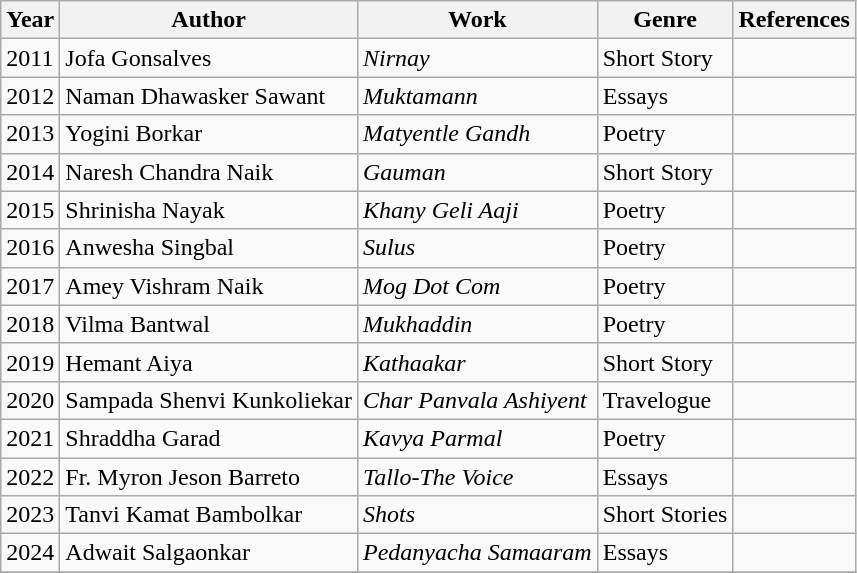<table class="wikitable">
<tr>
<th>Year</th>
<th>Author</th>
<th>Work</th>
<th>Genre</th>
<th class="unsortable">References</th>
</tr>
<tr>
<td>2011</td>
<td>Jofa Gonsalves</td>
<td><em>Nirnay</em></td>
<td>Short Story</td>
<td></td>
</tr>
<tr>
<td>2012</td>
<td>Naman Dhawasker Sawant</td>
<td><em>Muktamann</em></td>
<td>Essays</td>
<td></td>
</tr>
<tr>
<td>2013</td>
<td>Yogini Borkar</td>
<td><em>Matyentle Gandh</em></td>
<td>Poetry</td>
<td></td>
</tr>
<tr>
<td>2014</td>
<td>Naresh Chandra Naik</td>
<td><em>Gauman</em></td>
<td>Short Story</td>
<td></td>
</tr>
<tr>
<td>2015</td>
<td>Shrinisha Nayak</td>
<td><em>Khany Geli Aaji</em></td>
<td>Poetry</td>
<td></td>
</tr>
<tr>
<td>2016</td>
<td>Anwesha Singbal</td>
<td><em>Sulus</em></td>
<td>Poetry</td>
<td></td>
</tr>
<tr>
<td>2017</td>
<td>Amey Vishram Naik</td>
<td><em>Mog Dot Com</em></td>
<td>Poetry</td>
<td></td>
</tr>
<tr>
<td>2018</td>
<td>Vilma Bantwal</td>
<td><em>Mukhaddin</em></td>
<td>Poetry</td>
<td></td>
</tr>
<tr>
<td>2019</td>
<td>Hemant Aiya</td>
<td><em>Kathaakar</em></td>
<td>Short Story</td>
<td></td>
</tr>
<tr>
<td>2020</td>
<td>Sampada Shenvi Kunkoliekar</td>
<td><em>Char Panvala Ashiyent</em></td>
<td>Travelogue</td>
<td></td>
</tr>
<tr>
<td>2021</td>
<td>Shraddha Garad</td>
<td><em>Kavya Parmal</em></td>
<td>Poetry</td>
<td></td>
</tr>
<tr>
<td>2022</td>
<td>Fr. Myron Jeson Barreto</td>
<td><em>Tallo-The Voice</em></td>
<td>Essays</td>
<td></td>
</tr>
<tr>
<td>2023</td>
<td>Tanvi Kamat Bambolkar</td>
<td><em>Shots</em></td>
<td>Short Stories</td>
<td></td>
</tr>
<tr>
<td>2024</td>
<td>Adwait Salgaonkar</td>
<td><em>Pedanyacha Samaaram</em></td>
<td>Essays</td>
<td></td>
</tr>
<tr>
</tr>
</table>
